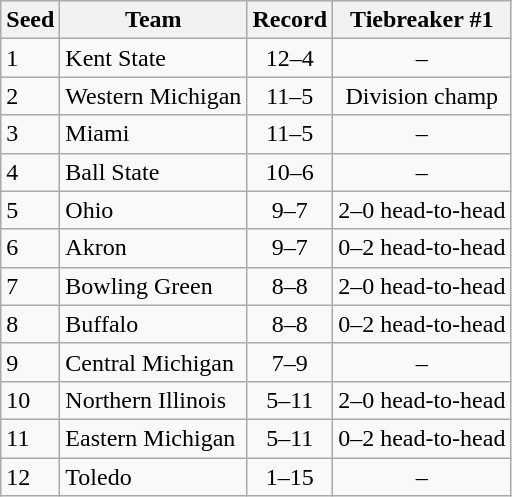<table class="wikitable">
<tr>
<th>Seed</th>
<th>Team</th>
<th>Record</th>
<th>Tiebreaker #1</th>
</tr>
<tr>
<td>1</td>
<td>Kent State</td>
<td align=center>12–4</td>
<td align=center>–</td>
</tr>
<tr>
<td>2</td>
<td>Western Michigan</td>
<td align=center>11–5</td>
<td align=center>Division champ</td>
</tr>
<tr>
<td>3</td>
<td>Miami</td>
<td align=center>11–5</td>
<td align=center>–</td>
</tr>
<tr>
<td>4</td>
<td>Ball State</td>
<td align=center>10–6</td>
<td align=center>–</td>
</tr>
<tr>
<td>5</td>
<td>Ohio</td>
<td align=center>9–7</td>
<td align=center>2–0 head-to-head</td>
</tr>
<tr>
<td>6</td>
<td>Akron</td>
<td align=center>9–7</td>
<td align=center>0–2 head-to-head</td>
</tr>
<tr>
<td>7</td>
<td>Bowling Green</td>
<td align=center>8–8</td>
<td align=center>2–0 head-to-head</td>
</tr>
<tr>
<td>8</td>
<td>Buffalo</td>
<td align=center>8–8</td>
<td align=center>0–2 head-to-head</td>
</tr>
<tr>
<td>9</td>
<td>Central Michigan</td>
<td align=center>7–9</td>
<td align=center>–</td>
</tr>
<tr>
<td>10</td>
<td>Northern Illinois</td>
<td align=center>5–11</td>
<td align=center>2–0 head-to-head</td>
</tr>
<tr>
<td>11</td>
<td>Eastern Michigan</td>
<td align=center>5–11</td>
<td align=center>0–2 head-to-head</td>
</tr>
<tr>
<td>12</td>
<td>Toledo</td>
<td align=center>1–15</td>
<td align=center>–</td>
</tr>
</table>
